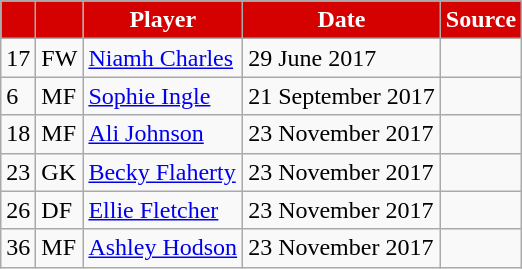<table class="wikitable plainrowheaders sortable">
<tr>
<th style="background:#d50000; color:white; text-align:center;"></th>
<th style="background:#d50000; color:white; text-align:center;"></th>
<th style="background:#d50000; color:white; text-align:center; " scope=col><strong>Player</strong></th>
<th style="background:#d50000; color:white; text-align:center; " scope=col><strong>Date</strong></th>
<th style="background:#d50000; color:white; text-align:center;"><strong>Source</strong></th>
</tr>
<tr>
<td>17</td>
<td>FW</td>
<td> <a href='#'>Niamh Charles</a></td>
<td>29 June 2017</td>
<td></td>
</tr>
<tr>
<td>6</td>
<td>MF</td>
<td> <a href='#'>Sophie Ingle</a></td>
<td>21 September 2017</td>
<td></td>
</tr>
<tr>
<td>18</td>
<td>MF</td>
<td> <a href='#'>Ali Johnson</a></td>
<td>23 November 2017</td>
<td></td>
</tr>
<tr>
<td>23</td>
<td>GK</td>
<td> <a href='#'>Becky Flaherty</a></td>
<td>23 November 2017</td>
<td></td>
</tr>
<tr>
<td>26</td>
<td>DF</td>
<td> <a href='#'>Ellie Fletcher</a></td>
<td>23 November 2017</td>
<td></td>
</tr>
<tr>
<td>36</td>
<td>MF</td>
<td> <a href='#'>Ashley Hodson</a></td>
<td>23 November 2017</td>
<td></td>
</tr>
</table>
